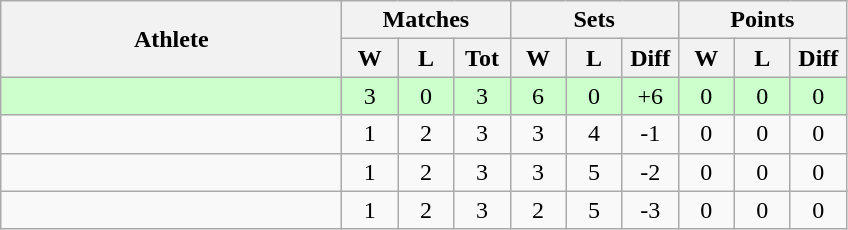<table class=wikitable style="text-align:center">
<tr>
<th rowspan=2 width=220>Athlete</th>
<th colspan=3 width=90>Matches</th>
<th colspan=3 width=90>Sets</th>
<th colspan=3 width=90>Points</th>
</tr>
<tr>
<th width=30>W</th>
<th width=30>L</th>
<th width=30>Tot</th>
<th width=30>W</th>
<th width=30>L</th>
<th width=30>Diff</th>
<th width=30>W</th>
<th width=30>L</th>
<th width=30>Diff</th>
</tr>
<tr bgcolor=ccffcc>
<td style="text-align:left"></td>
<td>3</td>
<td>0</td>
<td>3</td>
<td>6</td>
<td>0</td>
<td>+6</td>
<td>0</td>
<td>0</td>
<td>0</td>
</tr>
<tr>
<td style="text-align:left"></td>
<td>1</td>
<td>2</td>
<td>3</td>
<td>3</td>
<td>4</td>
<td>-1</td>
<td>0</td>
<td>0</td>
<td>0</td>
</tr>
<tr>
<td style="text-align:left"></td>
<td>1</td>
<td>2</td>
<td>3</td>
<td>3</td>
<td>5</td>
<td>-2</td>
<td>0</td>
<td>0</td>
<td>0</td>
</tr>
<tr>
<td style="text-align:left"></td>
<td>1</td>
<td>2</td>
<td>3</td>
<td>2</td>
<td>5</td>
<td>-3</td>
<td>0</td>
<td>0</td>
<td>0</td>
</tr>
</table>
